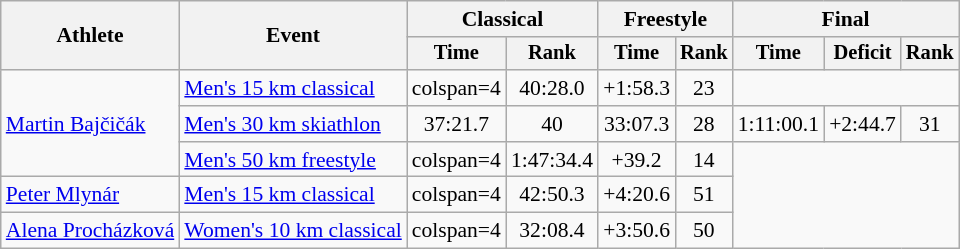<table class="wikitable" style="font-size:90%">
<tr>
<th rowspan=2>Athlete</th>
<th rowspan=2>Event</th>
<th colspan=2>Classical</th>
<th colspan=2>Freestyle</th>
<th colspan=3>Final</th>
</tr>
<tr style="font-size: 95%">
<th>Time</th>
<th>Rank</th>
<th>Time</th>
<th>Rank</th>
<th>Time</th>
<th>Deficit</th>
<th>Rank</th>
</tr>
<tr align=center>
<td align=left rowspan=3><a href='#'>Martin Bajčičák</a></td>
<td align=left><a href='#'>Men's 15 km classical</a></td>
<td>colspan=4 </td>
<td>40:28.0</td>
<td>+1:58.3</td>
<td>23</td>
</tr>
<tr align=center>
<td align=left><a href='#'>Men's 30 km skiathlon</a></td>
<td>37:21.7</td>
<td>40</td>
<td>33:07.3</td>
<td>28</td>
<td>1:11:00.1</td>
<td>+2:44.7</td>
<td>31</td>
</tr>
<tr align=center>
<td align=left><a href='#'>Men's 50 km freestyle</a></td>
<td>colspan=4 </td>
<td>1:47:34.4</td>
<td>+39.2</td>
<td>14</td>
</tr>
<tr align=center>
<td align=left><a href='#'>Peter Mlynár</a></td>
<td align=left><a href='#'>Men's 15 km classical</a></td>
<td>colspan=4 </td>
<td>42:50.3</td>
<td>+4:20.6</td>
<td>51</td>
</tr>
<tr align=center>
<td align=left><a href='#'>Alena Procházková</a></td>
<td align=left><a href='#'>Women's 10 km classical</a></td>
<td>colspan=4 </td>
<td>32:08.4</td>
<td>+3:50.6</td>
<td>50</td>
</tr>
</table>
